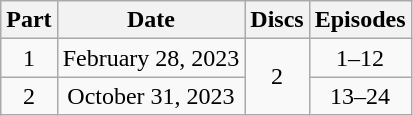<table class="wikitable" style="text-align:center;">
<tr>
<th>Part</th>
<th>Date</th>
<th>Discs</th>
<th>Episodes</th>
</tr>
<tr>
<td>1</td>
<td>February 28, 2023</td>
<td rowspan="2">2</td>
<td>1–12</td>
</tr>
<tr>
<td>2</td>
<td>October 31, 2023</td>
<td>13–24</td>
</tr>
</table>
